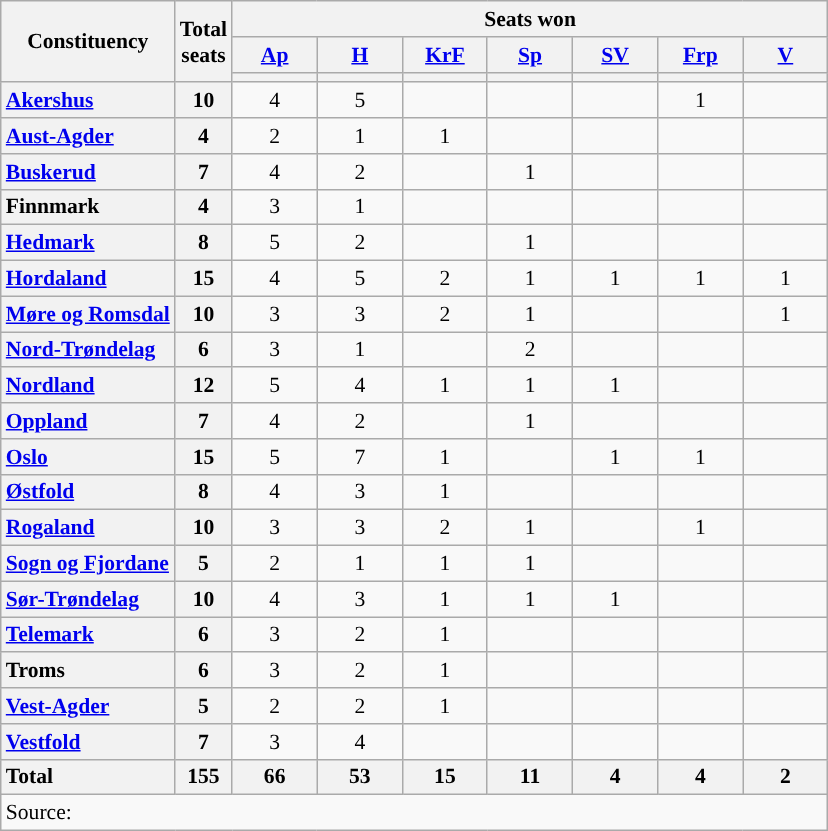<table class="wikitable" style="text-align:center; font-size: 0.9em;">
<tr>
<th rowspan="3">Constituency</th>
<th rowspan="3">Total<br>seats</th>
<th colspan="7">Seats won</th>
</tr>
<tr>
<th class="unsortable" style="width:50px;"><a href='#'>Ap</a></th>
<th class="unsortable" style="width:50px;"><a href='#'>H</a></th>
<th class="unsortable" style="width:50px;"><a href='#'>KrF</a></th>
<th class="unsortable" style="width:50px;"><a href='#'>Sp</a></th>
<th class="unsortable" style="width:50px;"><a href='#'>SV</a></th>
<th class="unsortable" style="width:50px;"><a href='#'>Frp</a></th>
<th class="unsortable" style="width:50px;"><a href='#'>V</a></th>
</tr>
<tr>
<th style="background:"></th>
<th style="background:"></th>
<th style="background:"></th>
<th style="background:"></th>
<th style="background:"></th>
<th style="background:"></th>
<th style="background:"></th>
</tr>
<tr>
<th style="text-align: left;"><a href='#'>Akershus</a></th>
<th>10</th>
<td>4</td>
<td>5</td>
<td></td>
<td></td>
<td></td>
<td>1</td>
<td></td>
</tr>
<tr>
<th style="text-align: left;"><a href='#'>Aust-Agder</a></th>
<th>4</th>
<td>2</td>
<td>1</td>
<td>1</td>
<td></td>
<td></td>
<td></td>
<td></td>
</tr>
<tr>
<th style="text-align: left;"><a href='#'>Buskerud</a></th>
<th>7</th>
<td>4</td>
<td>2</td>
<td></td>
<td>1</td>
<td></td>
<td></td>
<td></td>
</tr>
<tr>
<th style="text-align: left;">Finnmark</th>
<th>4</th>
<td>3</td>
<td>1</td>
<td></td>
<td></td>
<td></td>
<td></td>
<td></td>
</tr>
<tr>
<th style="text-align: left;"><a href='#'>Hedmark</a></th>
<th>8</th>
<td>5</td>
<td>2</td>
<td></td>
<td>1</td>
<td></td>
<td></td>
<td></td>
</tr>
<tr>
<th style="text-align: left;"><a href='#'>Hordaland</a></th>
<th>15</th>
<td>4</td>
<td>5</td>
<td>2</td>
<td>1</td>
<td>1</td>
<td>1</td>
<td>1</td>
</tr>
<tr>
<th style="text-align: left;"><a href='#'>Møre og Romsdal</a></th>
<th>10</th>
<td>3</td>
<td>3</td>
<td>2</td>
<td>1</td>
<td></td>
<td></td>
<td>1</td>
</tr>
<tr>
<th style="text-align: left;"><a href='#'>Nord-Trøndelag</a></th>
<th>6</th>
<td>3</td>
<td>1</td>
<td></td>
<td>2</td>
<td></td>
<td></td>
<td></td>
</tr>
<tr>
<th style="text-align: left;"><a href='#'>Nordland</a></th>
<th>12</th>
<td>5</td>
<td>4</td>
<td>1</td>
<td>1</td>
<td>1</td>
<td></td>
<td></td>
</tr>
<tr>
<th style="text-align: left;"><a href='#'>Oppland</a></th>
<th>7</th>
<td>4</td>
<td>2</td>
<td></td>
<td>1</td>
<td></td>
<td></td>
<td></td>
</tr>
<tr>
<th style="text-align: left;"><a href='#'>Oslo</a></th>
<th>15</th>
<td>5</td>
<td>7</td>
<td>1</td>
<td></td>
<td>1</td>
<td>1</td>
<td></td>
</tr>
<tr>
<th style="text-align: left;"><a href='#'>Østfold</a></th>
<th>8</th>
<td>4</td>
<td>3</td>
<td>1</td>
<td></td>
<td></td>
<td></td>
<td></td>
</tr>
<tr>
<th style="text-align: left;"><a href='#'>Rogaland</a></th>
<th>10</th>
<td>3</td>
<td>3</td>
<td>2</td>
<td>1</td>
<td></td>
<td>1</td>
<td></td>
</tr>
<tr>
<th style="text-align: left;"><a href='#'>Sogn og Fjordane</a></th>
<th>5</th>
<td>2</td>
<td>1</td>
<td>1</td>
<td>1</td>
<td></td>
<td></td>
<td></td>
</tr>
<tr>
<th style="text-align: left;"><a href='#'>Sør-Trøndelag</a></th>
<th>10</th>
<td>4</td>
<td>3</td>
<td>1</td>
<td>1</td>
<td>1</td>
<td></td>
<td></td>
</tr>
<tr>
<th style="text-align: left;"><a href='#'>Telemark</a></th>
<th>6</th>
<td>3</td>
<td>2</td>
<td>1</td>
<td></td>
<td></td>
<td></td>
<td></td>
</tr>
<tr>
<th style="text-align: left;">Troms</th>
<th>6</th>
<td>3</td>
<td>2</td>
<td>1</td>
<td></td>
<td></td>
<td></td>
<td></td>
</tr>
<tr>
<th style="text-align: left;"><a href='#'>Vest-Agder</a></th>
<th>5</th>
<td>2</td>
<td>2</td>
<td>1</td>
<td></td>
<td></td>
<td></td>
<td></td>
</tr>
<tr>
<th style="text-align: left;"><a href='#'>Vestfold</a></th>
<th>7</th>
<td>3</td>
<td>4</td>
<td></td>
<td></td>
<td></td>
<td></td>
<td></td>
</tr>
<tr>
<th style="text-align: left;">Total</th>
<th>155</th>
<th>66</th>
<th>53</th>
<th>15</th>
<th>11</th>
<th>4</th>
<th>4</th>
<th>2</th>
</tr>
<tr>
<td align=left colspan="9">Source: </td>
</tr>
</table>
